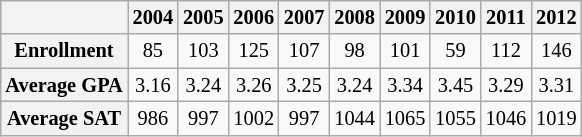<table style="text-align:center; float:center; font-size:85%; margin-left:2em; margin:auto;"  class="wikitable">
<tr>
<th></th>
<th>2004</th>
<th>2005</th>
<th>2006</th>
<th>2007</th>
<th>2008</th>
<th>2009</th>
<th>2010</th>
<th>2011</th>
<th>2012</th>
</tr>
<tr>
<th>Enrollment</th>
<td>85</td>
<td>103</td>
<td>125</td>
<td>107</td>
<td>98</td>
<td>101</td>
<td>59</td>
<td>112</td>
<td>146</td>
</tr>
<tr>
<th>Average GPA</th>
<td>3.16</td>
<td>3.24</td>
<td>3.26</td>
<td>3.25</td>
<td>3.24</td>
<td>3.34</td>
<td>3.45</td>
<td>3.29</td>
<td>3.31</td>
</tr>
<tr>
<th>Average SAT</th>
<td>986</td>
<td>997</td>
<td>1002</td>
<td>997</td>
<td>1044</td>
<td>1065</td>
<td>1055</td>
<td>1046</td>
<td>1019</td>
</tr>
</table>
